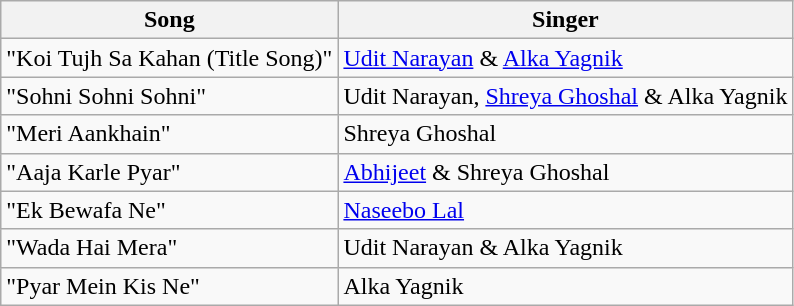<table class=wikitable>
<tr>
<th>Song</th>
<th>Singer</th>
</tr>
<tr>
<td>"Koi Tujh Sa Kahan (Title Song)"</td>
<td><a href='#'>Udit Narayan</a> & <a href='#'>Alka Yagnik</a></td>
</tr>
<tr>
<td>"Sohni Sohni Sohni"</td>
<td>Udit Narayan, <a href='#'>Shreya Ghoshal</a> & Alka Yagnik</td>
</tr>
<tr>
<td>"Meri Aankhain"</td>
<td>Shreya Ghoshal</td>
</tr>
<tr>
<td>"Aaja Karle Pyar"</td>
<td><a href='#'>Abhijeet</a> & Shreya Ghoshal</td>
</tr>
<tr>
<td>"Ek Bewafa Ne"</td>
<td><a href='#'>Naseebo Lal</a></td>
</tr>
<tr>
<td>"Wada Hai Mera"</td>
<td>Udit Narayan & Alka Yagnik</td>
</tr>
<tr>
<td>"Pyar Mein Kis Ne"</td>
<td>Alka Yagnik</td>
</tr>
</table>
